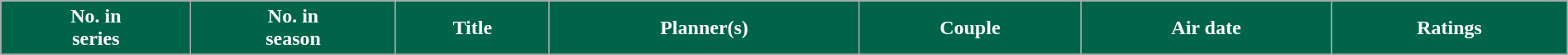<table class="wikitable plainrowheaders" style="width:100%;">
<tr style="color:white">
<th style="background: #006449;">No. in<br>series</th>
<th style="background: #006449;">No. in<br>season</th>
<th style="background: #006449;">Title</th>
<th style="background: #006449;">Planner(s)</th>
<th style="background: #006449;">Couple</th>
<th style="background: #006449;">Air date</th>
<th style="background: #006449;">Ratings</th>
</tr>
<tr>
</tr>
</table>
